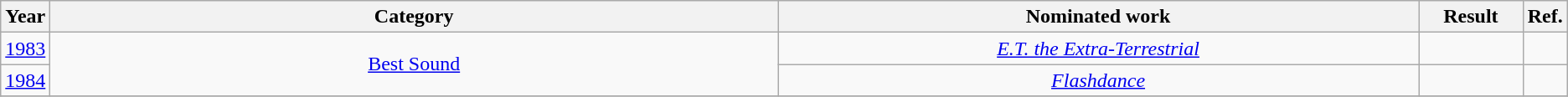<table class="wikitable sortable plainrowheaders" style="text-align:center;">
<tr>
<th scope="col" style="width:1em;">Year</th>
<th scope="col" style="width:40em;">Category</th>
<th scope="col" style="width:35em;">Nominated work</th>
<th scope="col" style="width:5em;">Result</th>
<th scope="col" style="width:1em;">Ref.</th>
</tr>
<tr>
<td><a href='#'>1983</a></td>
<td rowspan="2"><a href='#'>Best Sound</a></td>
<td><em><a href='#'>E.T. the Extra-Terrestrial</a></em></td>
<td></td>
<td></td>
</tr>
<tr>
<td><a href='#'>1984</a></td>
<td><em><a href='#'>Flashdance</a></em></td>
<td></td>
<td></td>
</tr>
<tr>
</tr>
</table>
